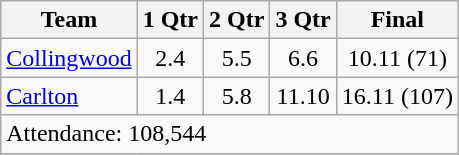<table class="wikitable">
<tr>
<th>Team</th>
<th>1 Qtr</th>
<th>2 Qtr</th>
<th>3 Qtr</th>
<th>Final</th>
</tr>
<tr>
<td><a href='#'>Collingwood</a></td>
<td align=center>2.4</td>
<td align=center>5.5</td>
<td align=center>6.6</td>
<td align=center>10.11 (71)</td>
</tr>
<tr>
<td><a href='#'>Carlton</a></td>
<td align=center>1.4</td>
<td align=center>5.8</td>
<td align=center>11.10</td>
<td align=center>16.11 (107)</td>
</tr>
<tr>
<td colspan=5>Attendance: 108,544</td>
</tr>
<tr>
</tr>
</table>
